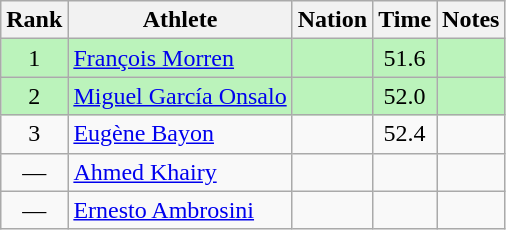<table class="wikitable sortable" style="text-align:center">
<tr>
<th>Rank</th>
<th>Athlete</th>
<th>Nation</th>
<th>Time</th>
<th>Notes</th>
</tr>
<tr bgcolor=bbf3bb>
<td>1</td>
<td align=left><a href='#'>François Morren</a></td>
<td align=left></td>
<td>51.6</td>
<td></td>
</tr>
<tr bgcolor=bbf3bb>
<td>2</td>
<td align=left><a href='#'>Miguel García Onsalo</a></td>
<td align=left></td>
<td>52.0</td>
<td></td>
</tr>
<tr>
<td>3</td>
<td align=left><a href='#'>Eugène Bayon</a></td>
<td align=left></td>
<td>52.4</td>
<td></td>
</tr>
<tr>
<td>—</td>
<td align=left><a href='#'>Ahmed Khairy</a></td>
<td align=left></td>
<td></td>
<td></td>
</tr>
<tr>
<td>—</td>
<td align=left><a href='#'>Ernesto Ambrosini</a></td>
<td align=left></td>
<td></td>
<td></td>
</tr>
</table>
